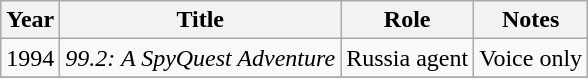<table class="wikitable">
<tr>
<th>Year</th>
<th>Title</th>
<th>Role</th>
<th>Notes</th>
</tr>
<tr>
<td>1994</td>
<td><em>99.2: A SpyQuest Adventure</em></td>
<td>Russia agent</td>
<td>Voice only</td>
</tr>
<tr>
</tr>
</table>
